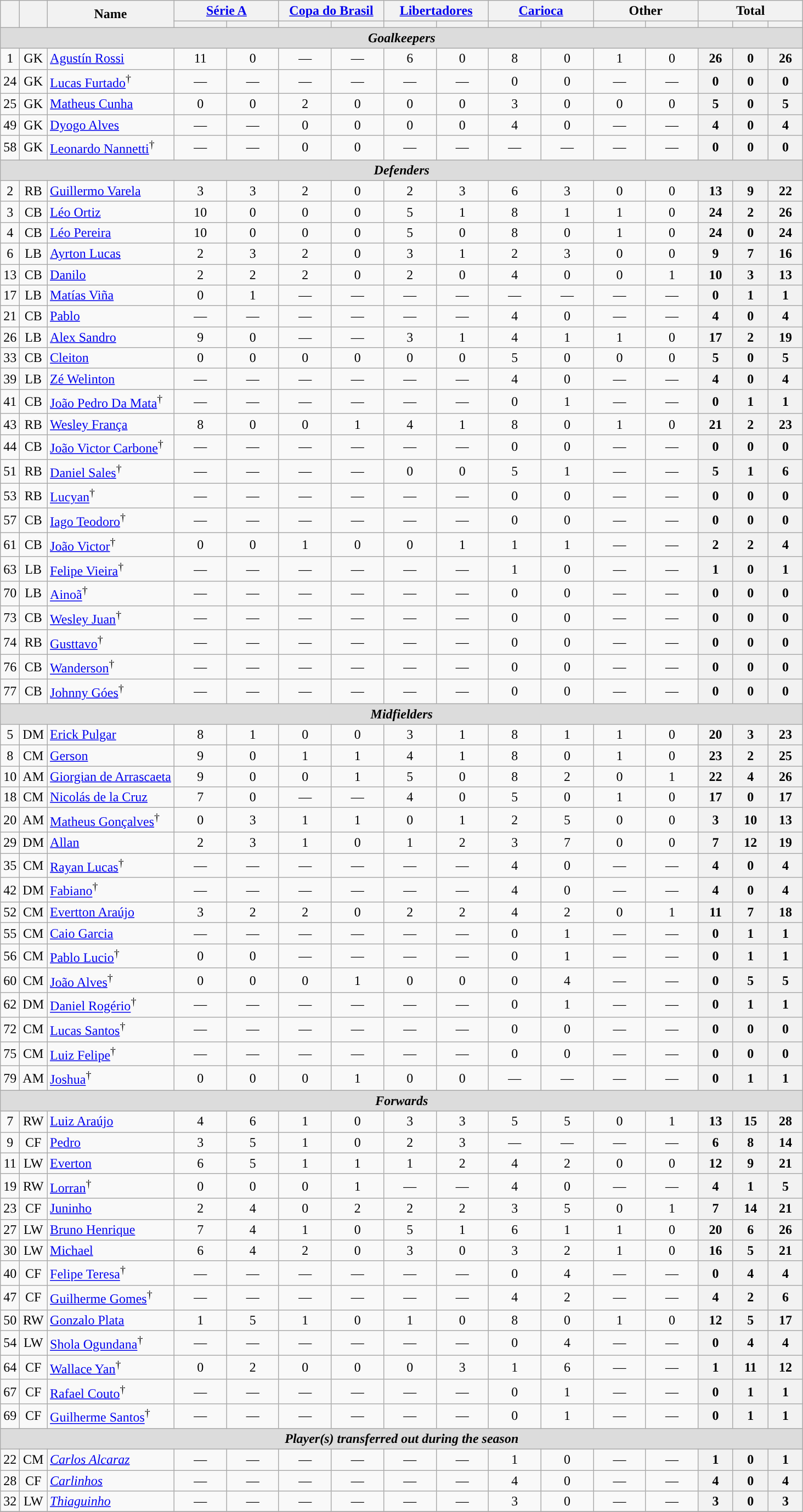<table class="wikitable sortable" style="text-align:center">
<tr>
<th rowspan="2"></th>
<th rowspan="2"></th>
<th rowspan="2">Name</th>
<th colspan="2" style="width:120px;"><a href='#'>Série A</a></th>
<th colspan="2" style="width:120px;"><a href='#'>Copa do Brasil</a></th>
<th colspan="2" style="width:120px;"><a href='#'>Libertadores</a></th>
<th colspan="2" style="width:120px;"><a href='#'>Carioca</a></th>
<th colspan="2" style="width:120px;">Other</th>
<th colspan="3" style="width:120px;">Total</th>
</tr>
<tr>
<th></th>
<th></th>
<th></th>
<th></th>
<th></th>
<th></th>
<th></th>
<th></th>
<th></th>
<th></th>
<th></th>
<th></th>
<th></th>
</tr>
<tr>
<th colspan=16 style=background:#dcdcdc; text-align:center><em>Goalkeepers</em></th>
</tr>
<tr>
<td>1</td>
<td>GK</td>
<td align="left"> <a href='#'>Agustín Rossi</a></td>
<td>11</td>
<td>0</td>
<td>—</td>
<td>—</td>
<td>6</td>
<td>0</td>
<td>8</td>
<td>0</td>
<td>1</td>
<td>0</td>
<th>26</th>
<th>0</th>
<th>26</th>
</tr>
<tr>
<td>24</td>
<td>GK</td>
<td style="text-align:left;"> <a href='#'>Lucas Furtado</a><sup>†</sup></td>
<td>—</td>
<td>—</td>
<td>—</td>
<td>—</td>
<td>—</td>
<td>—</td>
<td>0</td>
<td>0</td>
<td>—</td>
<td>—</td>
<th>0</th>
<th>0</th>
<th>0</th>
</tr>
<tr>
<td>25</td>
<td>GK</td>
<td align="left"> <a href='#'>Matheus Cunha</a></td>
<td>0</td>
<td>0</td>
<td>2</td>
<td>0</td>
<td>0</td>
<td>0</td>
<td>3</td>
<td>0</td>
<td>0</td>
<td>0</td>
<th>5</th>
<th>0</th>
<th>5</th>
</tr>
<tr>
<td>49</td>
<td>GK</td>
<td align="left"> <a href='#'>Dyogo Alves</a></td>
<td>—</td>
<td>—</td>
<td>0</td>
<td>0</td>
<td>0</td>
<td>0</td>
<td>4</td>
<td>0</td>
<td>—</td>
<td>—</td>
<th>4</th>
<th>0</th>
<th>4</th>
</tr>
<tr>
<td>58</td>
<td>GK</td>
<td align="left"> <a href='#'>Leonardo Nannetti</a><sup>†</sup></td>
<td>—</td>
<td>—</td>
<td>0</td>
<td>0</td>
<td>—</td>
<td>—</td>
<td>—</td>
<td>—</td>
<td>—</td>
<td>—</td>
<th>0</th>
<th>0</th>
<th>0</th>
</tr>
<tr>
<th colspan="16" style="background:#dcdcdc;" text-align:center><em>Defenders</em></th>
</tr>
<tr>
<td>2</td>
<td>RB</td>
<td align="left"> <a href='#'>Guillermo Varela</a></td>
<td>3</td>
<td>3</td>
<td>2</td>
<td>0</td>
<td>2</td>
<td>3</td>
<td>6</td>
<td>3</td>
<td>0</td>
<td>0</td>
<th>13</th>
<th>9</th>
<th>22</th>
</tr>
<tr>
<td>3</td>
<td>CB</td>
<td align="left"> <a href='#'>Léo Ortiz</a></td>
<td>10</td>
<td>0</td>
<td>0</td>
<td>0</td>
<td>5</td>
<td>1</td>
<td>8</td>
<td>1</td>
<td>1</td>
<td>0</td>
<th>24</th>
<th>2</th>
<th>26</th>
</tr>
<tr>
<td>4</td>
<td>CB</td>
<td align="left"> <a href='#'>Léo Pereira</a></td>
<td>10</td>
<td>0</td>
<td>0</td>
<td>0</td>
<td>5</td>
<td>0</td>
<td>8</td>
<td>0</td>
<td>1</td>
<td>0</td>
<th>24</th>
<th>0</th>
<th>24</th>
</tr>
<tr>
<td>6</td>
<td>LB</td>
<td style="text-align:left;"> <a href='#'>Ayrton Lucas</a></td>
<td>2</td>
<td>3</td>
<td>2</td>
<td>0</td>
<td>3</td>
<td>1</td>
<td>2</td>
<td>3</td>
<td>0</td>
<td>0</td>
<th>9</th>
<th>7</th>
<th>16</th>
</tr>
<tr>
<td>13</td>
<td>CB</td>
<td align="left"> <a href='#'>Danilo</a></td>
<td>2</td>
<td>2</td>
<td>2</td>
<td>0</td>
<td>2</td>
<td>0</td>
<td>4</td>
<td>0</td>
<td>0</td>
<td>1</td>
<th>10</th>
<th>3</th>
<th>13</th>
</tr>
<tr>
<td>17</td>
<td>LB</td>
<td style="text-align:left;"> <a href='#'>Matías Viña</a></td>
<td>0</td>
<td>1</td>
<td>—</td>
<td>—</td>
<td>—</td>
<td>—</td>
<td>—</td>
<td>—</td>
<td>—</td>
<td>—</td>
<th>0</th>
<th>1</th>
<th>1</th>
</tr>
<tr>
<td>21</td>
<td>CB</td>
<td style="text-align:left;"> <a href='#'>Pablo</a></td>
<td>—</td>
<td>—</td>
<td>—</td>
<td>—</td>
<td>—</td>
<td>—</td>
<td>4</td>
<td>0</td>
<td>—</td>
<td>—</td>
<th>4</th>
<th>0</th>
<th>4</th>
</tr>
<tr>
<td>26</td>
<td>LB</td>
<td style="text-align:left;"> <a href='#'>Alex Sandro</a></td>
<td>9</td>
<td>0</td>
<td>—</td>
<td>—</td>
<td>3</td>
<td>1</td>
<td>4</td>
<td>1</td>
<td>1</td>
<td>0</td>
<th>17</th>
<th>2</th>
<th>19</th>
</tr>
<tr>
<td>33</td>
<td>CB</td>
<td align="left"> <a href='#'>Cleiton</a></td>
<td>0</td>
<td>0</td>
<td>0</td>
<td>0</td>
<td>0</td>
<td>0</td>
<td>5</td>
<td>0</td>
<td>0</td>
<td>0</td>
<th>5</th>
<th>0</th>
<th>5</th>
</tr>
<tr>
<td>39</td>
<td>LB</td>
<td style="text-align:left;"> <a href='#'>Zé Welinton</a></td>
<td>—</td>
<td>—</td>
<td>—</td>
<td>—</td>
<td>—</td>
<td>—</td>
<td>4</td>
<td>0</td>
<td>—</td>
<td>—</td>
<th>4</th>
<th>0</th>
<th>4</th>
</tr>
<tr>
<td>41</td>
<td>CB</td>
<td style="text-align:left;"> <a href='#'>João Pedro Da Mata</a><sup>†</sup></td>
<td>—</td>
<td>—</td>
<td>—</td>
<td>—</td>
<td>—</td>
<td>—</td>
<td>0</td>
<td>1</td>
<td>—</td>
<td>—</td>
<th>0</th>
<th>1</th>
<th>1</th>
</tr>
<tr>
<td>43</td>
<td>RB</td>
<td style="text-align:left;"> <a href='#'>Wesley França</a></td>
<td>8</td>
<td>0</td>
<td>0</td>
<td>1</td>
<td>4</td>
<td>1</td>
<td>8</td>
<td>0</td>
<td>1</td>
<td>0</td>
<th>21</th>
<th>2</th>
<th>23</th>
</tr>
<tr>
<td>44</td>
<td>CB</td>
<td style="text-align:left;"> <a href='#'>João Victor Carbone</a><sup>†</sup></td>
<td>—</td>
<td>—</td>
<td>—</td>
<td>—</td>
<td>—</td>
<td>—</td>
<td>0</td>
<td>0</td>
<td>—</td>
<td>—</td>
<th>0</th>
<th>0</th>
<th>0</th>
</tr>
<tr>
<td>51</td>
<td>RB</td>
<td style="text-align:left;"> <a href='#'>Daniel Sales</a><sup>†</sup></td>
<td>—</td>
<td>—</td>
<td>—</td>
<td>—</td>
<td>0</td>
<td>0</td>
<td>5</td>
<td>1</td>
<td>—</td>
<td>—</td>
<th>5</th>
<th>1</th>
<th>6</th>
</tr>
<tr>
<td>53</td>
<td>RB</td>
<td style="text-align:left;"> <a href='#'>Lucyan</a><sup>†</sup></td>
<td>—</td>
<td>—</td>
<td>—</td>
<td>—</td>
<td>—</td>
<td>—</td>
<td>0</td>
<td>0</td>
<td>—</td>
<td>—</td>
<th>0</th>
<th>0</th>
<th>0</th>
</tr>
<tr>
<td>57</td>
<td>CB</td>
<td style="text-align:left;"> <a href='#'>Iago Teodoro</a><sup>†</sup></td>
<td>—</td>
<td>—</td>
<td>—</td>
<td>—</td>
<td>—</td>
<td>—</td>
<td>0</td>
<td>0</td>
<td>—</td>
<td>—</td>
<th>0</th>
<th>0</th>
<th>0</th>
</tr>
<tr>
<td>61</td>
<td>CB</td>
<td style="text-align:left;"> <a href='#'>João Victor</a><sup>†</sup></td>
<td>0</td>
<td>0</td>
<td>1</td>
<td>0</td>
<td>0</td>
<td>1</td>
<td>1</td>
<td>1</td>
<td>—</td>
<td>—</td>
<th>2</th>
<th>2</th>
<th>4</th>
</tr>
<tr>
<td>63</td>
<td>LB</td>
<td style="text-align:left;"> <a href='#'>Felipe Vieira</a><sup>†</sup></td>
<td>—</td>
<td>—</td>
<td>—</td>
<td>—</td>
<td>—</td>
<td>—</td>
<td>1</td>
<td>0</td>
<td>—</td>
<td>—</td>
<th>1</th>
<th>0</th>
<th>1</th>
</tr>
<tr>
<td>70</td>
<td>LB</td>
<td style="text-align:left;"> <a href='#'>Ainoã</a><sup>†</sup></td>
<td>—</td>
<td>—</td>
<td>—</td>
<td>—</td>
<td>—</td>
<td>—</td>
<td>0</td>
<td>0</td>
<td>—</td>
<td>—</td>
<th>0</th>
<th>0</th>
<th>0</th>
</tr>
<tr>
<td>73</td>
<td>CB</td>
<td style="text-align:left;"> <a href='#'>Wesley Juan</a><sup>†</sup></td>
<td>—</td>
<td>—</td>
<td>—</td>
<td>—</td>
<td>—</td>
<td>—</td>
<td>0</td>
<td>0</td>
<td>—</td>
<td>—</td>
<th>0</th>
<th>0</th>
<th>0</th>
</tr>
<tr>
<td>74</td>
<td>RB</td>
<td style="text-align:left;"> <a href='#'>Gusttavo</a><sup>†</sup></td>
<td>—</td>
<td>—</td>
<td>—</td>
<td>—</td>
<td>—</td>
<td>—</td>
<td>0</td>
<td>0</td>
<td>—</td>
<td>—</td>
<th>0</th>
<th>0</th>
<th>0</th>
</tr>
<tr>
<td>76</td>
<td>CB</td>
<td style="text-align:left;"> <a href='#'>Wanderson</a><sup>†</sup></td>
<td>—</td>
<td>—</td>
<td>—</td>
<td>—</td>
<td>—</td>
<td>—</td>
<td>0</td>
<td>0</td>
<td>—</td>
<td>—</td>
<th>0</th>
<th>0</th>
<th>0</th>
</tr>
<tr>
<td>77</td>
<td>CB</td>
<td style="text-align:left;"> <a href='#'>Johnny Góes</a><sup>†</sup></td>
<td>—</td>
<td>—</td>
<td>—</td>
<td>—</td>
<td>—</td>
<td>—</td>
<td>0</td>
<td>0</td>
<td>—</td>
<td>—</td>
<th>0</th>
<th>0</th>
<th>0</th>
</tr>
<tr>
<th colspan="16" style="background:#dcdcdc;" text-align:center><em>Midfielders</em></th>
</tr>
<tr>
<td>5</td>
<td>DM</td>
<td style="text-align:left;"> <a href='#'>Erick Pulgar</a></td>
<td>8</td>
<td>1</td>
<td>0</td>
<td>0</td>
<td>3</td>
<td>1</td>
<td>8</td>
<td>1</td>
<td>1</td>
<td>0</td>
<th>20</th>
<th>3</th>
<th>23</th>
</tr>
<tr>
<td>8</td>
<td>CM</td>
<td style="text-align:left;"> <a href='#'>Gerson</a></td>
<td>9</td>
<td>0</td>
<td>1</td>
<td>1</td>
<td>4</td>
<td>1</td>
<td>8</td>
<td>0</td>
<td>1</td>
<td>0</td>
<th>23</th>
<th>2</th>
<th>25</th>
</tr>
<tr>
<td>10</td>
<td>AM</td>
<td style="text-align:left;"> <a href='#'>Giorgian de Arrascaeta</a></td>
<td>9</td>
<td>0</td>
<td>0</td>
<td>1</td>
<td>5</td>
<td>0</td>
<td>8</td>
<td>2</td>
<td>0</td>
<td>1</td>
<th>22</th>
<th>4</th>
<th>26</th>
</tr>
<tr>
<td>18</td>
<td>CM</td>
<td style="text-align:left;"> <a href='#'>Nicolás de la Cruz</a></td>
<td>7</td>
<td>0</td>
<td>—</td>
<td>—</td>
<td>4</td>
<td>0</td>
<td>5</td>
<td>0</td>
<td>1</td>
<td>0</td>
<th>17</th>
<th>0</th>
<th>17</th>
</tr>
<tr>
<td>20</td>
<td>AM</td>
<td style="text-align:left;"> <a href='#'>Matheus Gonçalves</a><sup>†</sup></td>
<td>0</td>
<td>3</td>
<td>1</td>
<td>1</td>
<td>0</td>
<td>1</td>
<td>2</td>
<td>5</td>
<td>0</td>
<td>0</td>
<th>3</th>
<th>10</th>
<th>13</th>
</tr>
<tr>
<td>29</td>
<td>DM</td>
<td style="text-align:left;"> <a href='#'>Allan</a></td>
<td>2</td>
<td>3</td>
<td>1</td>
<td>0</td>
<td>1</td>
<td>2</td>
<td>3</td>
<td>7</td>
<td>0</td>
<td>0</td>
<th>7</th>
<th>12</th>
<th>19</th>
</tr>
<tr>
<td>35</td>
<td>CM</td>
<td style="text-align:left;"> <a href='#'>Rayan Lucas</a><sup>†</sup></td>
<td>—</td>
<td>—</td>
<td>—</td>
<td>—</td>
<td>—</td>
<td>—</td>
<td>4</td>
<td>0</td>
<td>—</td>
<td>—</td>
<th>4</th>
<th>0</th>
<th>4</th>
</tr>
<tr>
<td>42</td>
<td>DM</td>
<td style="text-align:left;"> <a href='#'>Fabiano</a><sup>†</sup></td>
<td>—</td>
<td>—</td>
<td>—</td>
<td>—</td>
<td>—</td>
<td>—</td>
<td>4</td>
<td>0</td>
<td>—</td>
<td>—</td>
<th>4</th>
<th>0</th>
<th>4</th>
</tr>
<tr>
<td>52</td>
<td>CM</td>
<td style="text-align:left;"> <a href='#'>Evertton Araújo</a></td>
<td>3</td>
<td>2</td>
<td>2</td>
<td>0</td>
<td>2</td>
<td>2</td>
<td>4</td>
<td>2</td>
<td>0</td>
<td>1</td>
<th>11</th>
<th>7</th>
<th>18</th>
</tr>
<tr>
<td>55</td>
<td>CM</td>
<td style="text-align:left;"> <a href='#'>Caio Garcia</a></td>
<td>—</td>
<td>—</td>
<td>—</td>
<td>—</td>
<td>—</td>
<td>—</td>
<td>0</td>
<td>1</td>
<td>—</td>
<td>—</td>
<th>0</th>
<th>1</th>
<th>1</th>
</tr>
<tr>
<td>56</td>
<td>CM</td>
<td style="text-align:left;"> <a href='#'>Pablo Lucio</a><sup>†</sup></td>
<td>0</td>
<td>0</td>
<td>—</td>
<td>—</td>
<td>—</td>
<td>—</td>
<td>0</td>
<td>1</td>
<td>—</td>
<td>—</td>
<th>0</th>
<th>1</th>
<th>1</th>
</tr>
<tr>
<td>60</td>
<td>CM</td>
<td style="text-align:left;"> <a href='#'>João Alves</a><sup>†</sup></td>
<td>0</td>
<td>0</td>
<td>0</td>
<td>1</td>
<td>0</td>
<td>0</td>
<td>0</td>
<td>4</td>
<td>—</td>
<td>—</td>
<th>0</th>
<th>5</th>
<th>5</th>
</tr>
<tr>
<td>62</td>
<td>DM</td>
<td style="text-align:left;"> <a href='#'>Daniel Rogério</a><sup>†</sup></td>
<td>—</td>
<td>—</td>
<td>—</td>
<td>—</td>
<td>—</td>
<td>—</td>
<td>0</td>
<td>1</td>
<td>—</td>
<td>—</td>
<th>0</th>
<th>1</th>
<th>1</th>
</tr>
<tr>
<td>72</td>
<td>CM</td>
<td style="text-align:left;"> <a href='#'>Lucas Santos</a><sup>†</sup></td>
<td>—</td>
<td>—</td>
<td>—</td>
<td>—</td>
<td>—</td>
<td>—</td>
<td>0</td>
<td>0</td>
<td>—</td>
<td>—</td>
<th>0</th>
<th>0</th>
<th>0</th>
</tr>
<tr>
<td>75</td>
<td>CM</td>
<td style="text-align:left;"> <a href='#'>Luiz Felipe</a><sup>†</sup></td>
<td>—</td>
<td>—</td>
<td>—</td>
<td>—</td>
<td>—</td>
<td>—</td>
<td>0</td>
<td>0</td>
<td>—</td>
<td>—</td>
<th>0</th>
<th>0</th>
<th>0</th>
</tr>
<tr>
<td>79</td>
<td>AM</td>
<td style="text-align:left;"> <a href='#'>Joshua</a><sup>†</sup></td>
<td>0</td>
<td>0</td>
<td>0</td>
<td>1</td>
<td>0</td>
<td>0</td>
<td>—</td>
<td>—</td>
<td>—</td>
<td>—</td>
<th>0</th>
<th>1</th>
<th>1</th>
</tr>
<tr>
<th colspan="16" style="background:#dcdcdc;" text-align:center><em>Forwards</em></th>
</tr>
<tr>
<td>7</td>
<td>RW</td>
<td style="text-align:left;"> <a href='#'>Luiz Araújo</a></td>
<td>4</td>
<td>6</td>
<td>1</td>
<td>0</td>
<td>3</td>
<td>3</td>
<td>5</td>
<td>5</td>
<td>0</td>
<td>1</td>
<th>13</th>
<th>15</th>
<th>28</th>
</tr>
<tr>
<td>9</td>
<td>CF</td>
<td style="text-align:left;"> <a href='#'>Pedro</a></td>
<td>3</td>
<td>5</td>
<td>1</td>
<td>0</td>
<td>2</td>
<td>3</td>
<td>—</td>
<td>—</td>
<td>—</td>
<td>—</td>
<th>6</th>
<th>8</th>
<th>14</th>
</tr>
<tr>
<td>11</td>
<td>LW</td>
<td style="text-align:left;"> <a href='#'>Everton</a></td>
<td>6</td>
<td>5</td>
<td>1</td>
<td>1</td>
<td>1</td>
<td>2</td>
<td>4</td>
<td>2</td>
<td>0</td>
<td>0</td>
<th>12</th>
<th>9</th>
<th>21</th>
</tr>
<tr>
<td>19</td>
<td>RW</td>
<td style="text-align:left;"> <a href='#'>Lorran</a><sup>†</sup></td>
<td>0</td>
<td>0</td>
<td>0</td>
<td>1</td>
<td>—</td>
<td>—</td>
<td>4</td>
<td>0</td>
<td>—</td>
<td>—</td>
<th>4</th>
<th>1</th>
<th>5</th>
</tr>
<tr>
<td>23</td>
<td>CF</td>
<td style="text-align:left;"> <a href='#'>Juninho</a></td>
<td>2</td>
<td>4</td>
<td>0</td>
<td>2</td>
<td>2</td>
<td>2</td>
<td>3</td>
<td>5</td>
<td>0</td>
<td>1</td>
<th>7</th>
<th>14</th>
<th>21</th>
</tr>
<tr>
<td>27</td>
<td>LW</td>
<td style="text-align:left;"> <a href='#'>Bruno Henrique</a></td>
<td>7</td>
<td>4</td>
<td>1</td>
<td>0</td>
<td>5</td>
<td>1</td>
<td>6</td>
<td>1</td>
<td>1</td>
<td>0</td>
<th>20</th>
<th>6</th>
<th>26</th>
</tr>
<tr>
<td>30</td>
<td>LW</td>
<td style="text-align:left;"> <a href='#'>Michael</a></td>
<td>6</td>
<td>4</td>
<td>2</td>
<td>0</td>
<td>3</td>
<td>0</td>
<td>3</td>
<td>2</td>
<td>1</td>
<td>0</td>
<th>16</th>
<th>5</th>
<th>21</th>
</tr>
<tr>
<td>40</td>
<td>CF</td>
<td style="text-align:left;"> <a href='#'>Felipe Teresa</a><sup>†</sup></td>
<td>—</td>
<td>—</td>
<td>—</td>
<td>—</td>
<td>—</td>
<td>—</td>
<td>0</td>
<td>4</td>
<td>—</td>
<td>—</td>
<th>0</th>
<th>4</th>
<th>4</th>
</tr>
<tr>
<td>47</td>
<td>CF</td>
<td style="text-align:left;"> <a href='#'>Guilherme Gomes</a><sup>†</sup></td>
<td>—</td>
<td>—</td>
<td>—</td>
<td>—</td>
<td>—</td>
<td>—</td>
<td>4</td>
<td>2</td>
<td>—</td>
<td>—</td>
<th>4</th>
<th>2</th>
<th>6</th>
</tr>
<tr>
<td>50</td>
<td>RW</td>
<td style="text-align:left;"> <a href='#'>Gonzalo Plata</a></td>
<td>1</td>
<td>5</td>
<td>1</td>
<td>0</td>
<td>1</td>
<td>0</td>
<td>8</td>
<td>0</td>
<td>1</td>
<td>0</td>
<th>12</th>
<th>5</th>
<th>17</th>
</tr>
<tr>
<td>54</td>
<td>LW</td>
<td style="text-align:left;"> <a href='#'>Shola Ogundana</a><sup>†</sup></td>
<td>—</td>
<td>—</td>
<td>—</td>
<td>—</td>
<td>—</td>
<td>—</td>
<td>0</td>
<td>4</td>
<td>—</td>
<td>—</td>
<th>0</th>
<th>4</th>
<th>4</th>
</tr>
<tr>
<td>64</td>
<td>CF</td>
<td style="text-align:left;"> <a href='#'>Wallace Yan</a><sup>†</sup></td>
<td>0</td>
<td>2</td>
<td>0</td>
<td>0</td>
<td>0</td>
<td>3</td>
<td>1</td>
<td>6</td>
<td>—</td>
<td>—</td>
<th>1</th>
<th>11</th>
<th>12</th>
</tr>
<tr>
<td>67</td>
<td>CF</td>
<td style="text-align:left;"> <a href='#'>Rafael Couto</a><sup>†</sup></td>
<td>—</td>
<td>—</td>
<td>—</td>
<td>—</td>
<td>—</td>
<td>—</td>
<td>0</td>
<td>1</td>
<td>—</td>
<td>—</td>
<th>0</th>
<th>1</th>
<th>1</th>
</tr>
<tr>
<td>69</td>
<td>CF</td>
<td style="text-align:left;"> <a href='#'>Guilherme Santos</a><sup>†</sup></td>
<td>—</td>
<td>—</td>
<td>—</td>
<td>—</td>
<td>—</td>
<td>—</td>
<td>0</td>
<td>1</td>
<td>—</td>
<td>—</td>
<th>0</th>
<th>1</th>
<th>1</th>
</tr>
<tr>
<th colspan="16" style="background:#dcdcdc;" text-align:center><em>Player(s) transferred out during the season</em></th>
</tr>
<tr>
<td>22</td>
<td>CM</td>
<td style="text-align:left;"> <em><a href='#'>Carlos Alcaraz</a></em></td>
<td>—</td>
<td>—</td>
<td>—</td>
<td>—</td>
<td>—</td>
<td>—</td>
<td>1</td>
<td>0</td>
<td>—</td>
<td>—</td>
<th>1</th>
<th>0</th>
<th>1</th>
</tr>
<tr>
<td>28</td>
<td>CF</td>
<td style="text-align:left;"> <em><a href='#'>Carlinhos</a></em></td>
<td>—</td>
<td>—</td>
<td>—</td>
<td>—</td>
<td>—</td>
<td>—</td>
<td>4</td>
<td>0</td>
<td>—</td>
<td>—</td>
<th>4</th>
<th>0</th>
<th>4</th>
</tr>
<tr>
<td>32</td>
<td>LW</td>
<td style="text-align:left;"> <em><a href='#'>Thiaguinho</a></em></td>
<td>—</td>
<td>—</td>
<td>—</td>
<td>—</td>
<td>—</td>
<td>—</td>
<td>3</td>
<td>0</td>
<td>—</td>
<td>—</td>
<th>3</th>
<th>0</th>
<th>3</th>
</tr>
<tr>
</tr>
</table>
